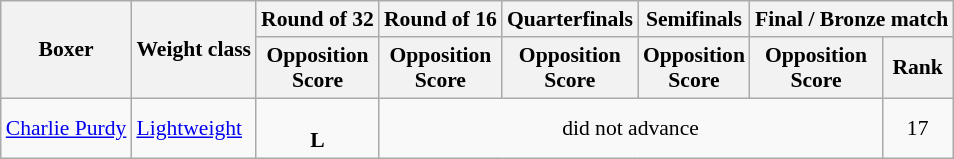<table class=wikitable style="font-size:90%">
<tr>
<th rowspan="2">Boxer</th>
<th rowspan="2">Weight class</th>
<th>Round of 32</th>
<th>Round of 16</th>
<th>Quarterfinals</th>
<th>Semifinals</th>
<th colspan="2">Final / Bronze match</th>
</tr>
<tr>
<th>Opposition<br>Score</th>
<th>Opposition<br>Score</th>
<th>Opposition<br>Score</th>
<th>Opposition<br>Score</th>
<th>Opposition<br>Score</th>
<th>Rank</th>
</tr>
<tr>
<td><a href='#'>Charlie Purdy</a></td>
<td><a href='#'>Lightweight</a></td>
<td align=center> <br> <strong>L</strong></td>
<td align=center colspan=4>did not advance</td>
<td align=center>17</td>
</tr>
</table>
